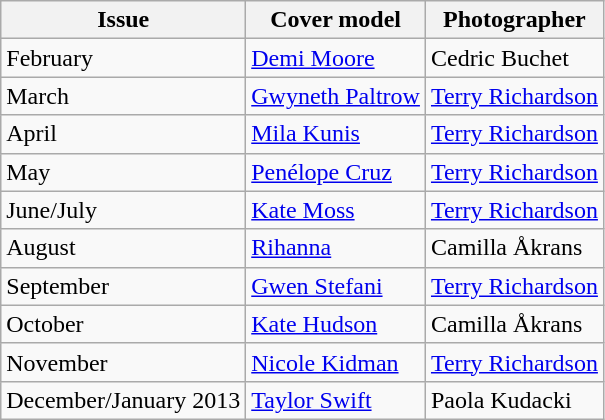<table class="sortable wikitable">
<tr>
<th>Issue</th>
<th>Cover model</th>
<th>Photographer</th>
</tr>
<tr>
<td>February</td>
<td><a href='#'>Demi Moore</a></td>
<td>Cedric Buchet</td>
</tr>
<tr>
<td>March</td>
<td><a href='#'>Gwyneth Paltrow</a></td>
<td><a href='#'>Terry Richardson</a></td>
</tr>
<tr>
<td>April</td>
<td><a href='#'>Mila Kunis</a></td>
<td><a href='#'>Terry Richardson</a></td>
</tr>
<tr>
<td>May</td>
<td><a href='#'>Penélope Cruz</a></td>
<td><a href='#'>Terry Richardson</a></td>
</tr>
<tr>
<td>June/July</td>
<td><a href='#'>Kate Moss</a></td>
<td><a href='#'>Terry Richardson</a></td>
</tr>
<tr>
<td>August</td>
<td><a href='#'>Rihanna</a></td>
<td>Camilla Åkrans</td>
</tr>
<tr>
<td>September</td>
<td><a href='#'>Gwen Stefani</a></td>
<td><a href='#'>Terry Richardson</a></td>
</tr>
<tr>
<td>October</td>
<td><a href='#'>Kate Hudson</a></td>
<td>Camilla Åkrans</td>
</tr>
<tr>
<td>November</td>
<td><a href='#'>Nicole Kidman</a></td>
<td><a href='#'>Terry Richardson</a></td>
</tr>
<tr>
<td>December/January 2013</td>
<td><a href='#'>Taylor Swift</a></td>
<td>Paola Kudacki</td>
</tr>
</table>
